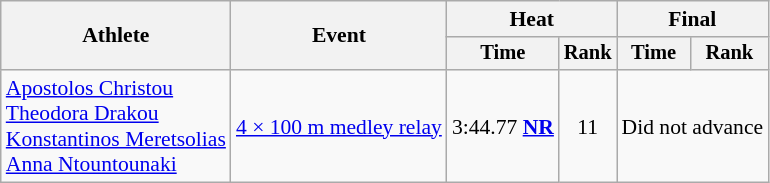<table class=wikitable style="font-size:90%">
<tr>
<th rowspan=2>Athlete</th>
<th rowspan=2>Event</th>
<th colspan=2>Heat</th>
<th colspan=2>Final</th>
</tr>
<tr style=font-size:95%>
<th>Time</th>
<th>Rank</th>
<th>Time</th>
<th>Rank</th>
</tr>
<tr align=center>
<td align=left><a href='#'>Apostolos Christou</a><br><a href='#'>Theodora Drakou</a><br><a href='#'>Konstantinos Meretsolias</a><br><a href='#'>Anna Ntountounaki</a></td>
<td align=left><a href='#'>4 × 100 m medley relay</a></td>
<td>3:44.77 <strong><a href='#'>NR</a></strong></td>
<td>11</td>
<td colspan="2">Did not advance</td>
</tr>
</table>
